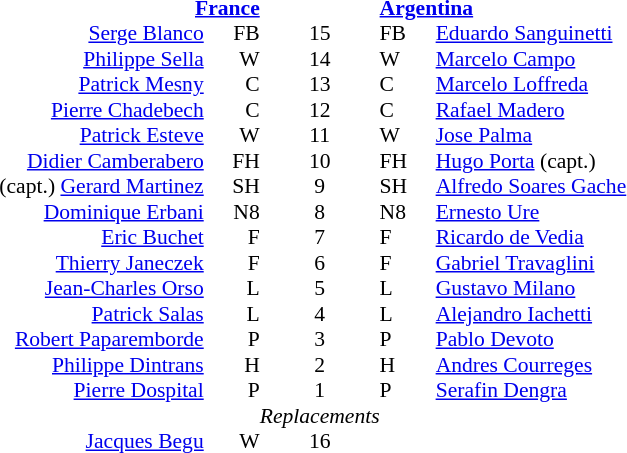<table width="100%" style="font-size: 90%; " cellspacing="0" cellpadding="0" align=center>
<tr>
<td width=41%; text-align=right></td>
<td width=3%; text-align:right></td>
<td width=4%; text-align:center></td>
<td width=3%; text-align:left></td>
<td width=49%; text-align:left></td>
</tr>
<tr>
<td colspan=2; align=right><strong><a href='#'>France</a></strong></td>
<td></td>
<td colspan=2;><strong><a href='#'>Argentina</a></strong></td>
</tr>
<tr>
<td align=right><a href='#'>Serge Blanco</a></td>
<td align=right>FB</td>
<td align=center>15</td>
<td>FB</td>
<td><a href='#'>Eduardo Sanguinetti</a></td>
</tr>
<tr>
<td align=right><a href='#'>Philippe Sella</a></td>
<td align=right>W</td>
<td align=center>14</td>
<td>W</td>
<td><a href='#'>Marcelo Campo</a></td>
</tr>
<tr>
<td align=right><a href='#'>Patrick Mesny</a></td>
<td align=right>C</td>
<td align=center>13</td>
<td>C</td>
<td><a href='#'>Marcelo Loffreda</a></td>
</tr>
<tr>
<td align=right><a href='#'>Pierre Chadebech</a></td>
<td align=right>C</td>
<td align=center>12</td>
<td>C</td>
<td><a href='#'>Rafael Madero</a></td>
</tr>
<tr>
<td align=right><a href='#'>Patrick Esteve</a></td>
<td align=right>W</td>
<td align=center>11</td>
<td>W</td>
<td><a href='#'>Jose Palma</a></td>
</tr>
<tr>
<td align=right><a href='#'>Didier Camberabero</a></td>
<td align=right>FH</td>
<td align=center>10</td>
<td>FH</td>
<td><a href='#'>Hugo Porta</a> (capt.)</td>
</tr>
<tr>
<td align=right>(capt.) <a href='#'>Gerard Martinez</a></td>
<td align=right>SH</td>
<td align=center>9</td>
<td>SH</td>
<td><a href='#'>Alfredo Soares Gache</a></td>
</tr>
<tr>
<td align=right><a href='#'>Dominique Erbani</a></td>
<td align=right>N8</td>
<td align=center>8</td>
<td>N8</td>
<td><a href='#'>Ernesto Ure</a></td>
</tr>
<tr>
<td align=right><a href='#'>Eric Buchet</a></td>
<td align=right>F</td>
<td align=center>7</td>
<td>F</td>
<td><a href='#'>Ricardo de Vedia</a></td>
</tr>
<tr>
<td align=right><a href='#'>Thierry Janeczek</a></td>
<td align=right>F</td>
<td align=center>6</td>
<td>F</td>
<td><a href='#'>Gabriel Travaglini</a></td>
</tr>
<tr>
<td align=right><a href='#'>Jean-Charles Orso</a></td>
<td align=right>L</td>
<td align=center>5</td>
<td>L</td>
<td><a href='#'>Gustavo Milano</a></td>
</tr>
<tr>
<td align=right><a href='#'>Patrick Salas</a></td>
<td align=right>L</td>
<td align=center>4</td>
<td>L</td>
<td><a href='#'>Alejandro Iachetti</a></td>
</tr>
<tr>
<td align=right><a href='#'>Robert Paparemborde</a></td>
<td align=right>P</td>
<td align=center>3</td>
<td>P</td>
<td><a href='#'>Pablo Devoto</a></td>
</tr>
<tr>
<td align=right><a href='#'>Philippe Dintrans</a></td>
<td align=right>H</td>
<td align=center>2</td>
<td>H</td>
<td><a href='#'>Andres Courreges</a></td>
</tr>
<tr>
<td align=right><a href='#'>Pierre Dospital</a></td>
<td align=right>P</td>
<td align=center>1</td>
<td>P</td>
<td><a href='#'>Serafin Dengra</a></td>
</tr>
<tr>
<td></td>
<td></td>
<td align=center><em>Replacements</em></td>
<td></td>
<td></td>
</tr>
<tr>
<td align=right> <a href='#'>Jacques Begu</a></td>
<td align=right>W</td>
<td align=center>16</td>
<td></td>
<td></td>
</tr>
</table>
